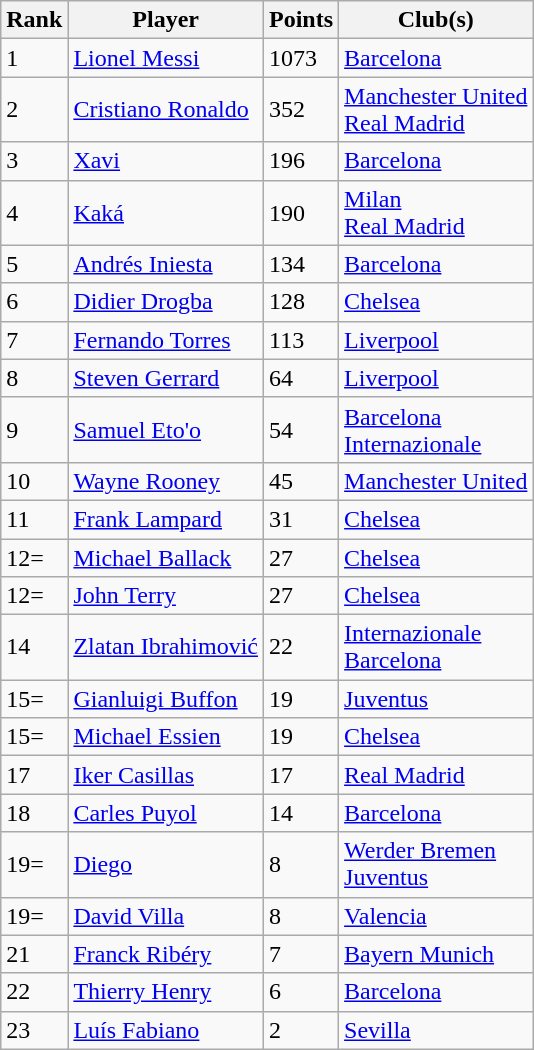<table class="sortable wikitable">
<tr>
<th>Rank</th>
<th>Player</th>
<th>Points</th>
<th>Club(s)</th>
</tr>
<tr>
<td>1</td>
<td> <a href='#'>Lionel Messi</a></td>
<td>1073</td>
<td> <a href='#'>Barcelona</a></td>
</tr>
<tr>
<td>2</td>
<td> <a href='#'>Cristiano Ronaldo</a></td>
<td>352</td>
<td> <a href='#'>Manchester United</a><br> <a href='#'>Real Madrid</a></td>
</tr>
<tr>
<td>3</td>
<td> <a href='#'>Xavi</a></td>
<td>196</td>
<td> <a href='#'>Barcelona</a></td>
</tr>
<tr>
<td>4</td>
<td> <a href='#'>Kaká</a></td>
<td>190</td>
<td> <a href='#'>Milan</a><br> <a href='#'>Real Madrid</a></td>
</tr>
<tr>
<td>5</td>
<td> <a href='#'>Andrés Iniesta</a></td>
<td>134</td>
<td> <a href='#'>Barcelona</a></td>
</tr>
<tr>
<td>6</td>
<td> <a href='#'>Didier Drogba</a></td>
<td>128</td>
<td> <a href='#'>Chelsea</a></td>
</tr>
<tr>
<td>7</td>
<td> <a href='#'>Fernando Torres</a></td>
<td>113</td>
<td> <a href='#'>Liverpool</a></td>
</tr>
<tr>
<td>8</td>
<td> <a href='#'>Steven Gerrard</a></td>
<td>64</td>
<td> <a href='#'>Liverpool</a></td>
</tr>
<tr>
<td>9</td>
<td> <a href='#'>Samuel Eto'o</a></td>
<td>54</td>
<td> <a href='#'>Barcelona</a><br> <a href='#'>Internazionale</a></td>
</tr>
<tr>
<td>10</td>
<td> <a href='#'>Wayne Rooney</a></td>
<td>45</td>
<td> <a href='#'>Manchester United</a></td>
</tr>
<tr>
<td>11</td>
<td> <a href='#'>Frank Lampard</a></td>
<td>31</td>
<td> <a href='#'>Chelsea</a></td>
</tr>
<tr>
<td>12=</td>
<td> <a href='#'>Michael Ballack</a></td>
<td>27</td>
<td> <a href='#'>Chelsea</a></td>
</tr>
<tr>
<td>12=</td>
<td> <a href='#'>John Terry</a></td>
<td>27</td>
<td> <a href='#'>Chelsea</a></td>
</tr>
<tr>
<td>14</td>
<td> <a href='#'>Zlatan Ibrahimović</a></td>
<td>22</td>
<td> <a href='#'>Internazionale</a><br> <a href='#'>Barcelona</a></td>
</tr>
<tr>
<td>15=</td>
<td> <a href='#'>Gianluigi Buffon</a></td>
<td>19</td>
<td> <a href='#'>Juventus</a></td>
</tr>
<tr>
<td>15=</td>
<td> <a href='#'>Michael Essien</a></td>
<td>19</td>
<td> <a href='#'>Chelsea</a></td>
</tr>
<tr>
<td>17</td>
<td> <a href='#'>Iker Casillas</a></td>
<td>17</td>
<td> <a href='#'>Real Madrid</a></td>
</tr>
<tr>
<td>18</td>
<td> <a href='#'>Carles Puyol</a></td>
<td>14</td>
<td> <a href='#'>Barcelona</a></td>
</tr>
<tr>
<td>19=</td>
<td> <a href='#'>Diego</a></td>
<td>8</td>
<td> <a href='#'>Werder Bremen</a><br> <a href='#'>Juventus</a></td>
</tr>
<tr>
<td>19=</td>
<td> <a href='#'>David Villa</a></td>
<td>8</td>
<td> <a href='#'>Valencia</a></td>
</tr>
<tr>
<td>21</td>
<td> <a href='#'>Franck Ribéry</a></td>
<td>7</td>
<td> <a href='#'>Bayern Munich</a></td>
</tr>
<tr>
<td>22</td>
<td> <a href='#'>Thierry Henry</a></td>
<td>6</td>
<td> <a href='#'>Barcelona</a></td>
</tr>
<tr>
<td>23</td>
<td> <a href='#'>Luís Fabiano</a></td>
<td>2</td>
<td> <a href='#'>Sevilla</a></td>
</tr>
</table>
